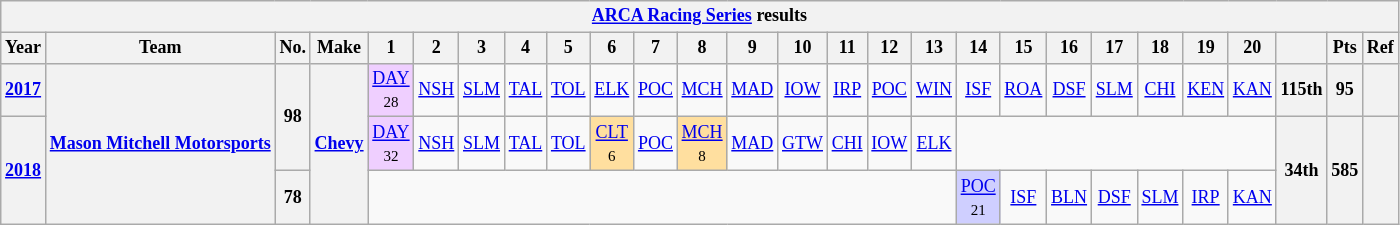<table class="wikitable " style="text-align:center; font-size:75%">
<tr>
<th colspan=45><a href='#'>ARCA Racing Series</a> results</th>
</tr>
<tr>
<th>Year</th>
<th>Team</th>
<th>No.</th>
<th>Make</th>
<th>1</th>
<th>2</th>
<th>3</th>
<th>4</th>
<th>5</th>
<th>6</th>
<th>7</th>
<th>8</th>
<th>9</th>
<th>10</th>
<th>11</th>
<th>12</th>
<th>13</th>
<th>14</th>
<th>15</th>
<th>16</th>
<th>17</th>
<th>18</th>
<th>19</th>
<th>20</th>
<th></th>
<th>Pts</th>
<th>Ref</th>
</tr>
<tr>
<th><a href='#'>2017</a></th>
<th rowspan=3><a href='#'>Mason Mitchell Motorsports</a></th>
<th rowspan=2>98</th>
<th rowspan=3><a href='#'>Chevy</a></th>
<td style="background:#EFCFFF;"><a href='#'>DAY</a><br><small>28</small></td>
<td><a href='#'>NSH</a></td>
<td><a href='#'>SLM</a></td>
<td><a href='#'>TAL</a></td>
<td><a href='#'>TOL</a></td>
<td><a href='#'>ELK</a></td>
<td><a href='#'>POC</a></td>
<td><a href='#'>MCH</a></td>
<td><a href='#'>MAD</a></td>
<td><a href='#'>IOW</a></td>
<td><a href='#'>IRP</a></td>
<td><a href='#'>POC</a></td>
<td><a href='#'>WIN</a></td>
<td><a href='#'>ISF</a></td>
<td><a href='#'>ROA</a></td>
<td><a href='#'>DSF</a></td>
<td><a href='#'>SLM</a></td>
<td><a href='#'>CHI</a></td>
<td><a href='#'>KEN</a></td>
<td><a href='#'>KAN</a></td>
<th>115th</th>
<th>95</th>
<th></th>
</tr>
<tr>
<th rowspan=2><a href='#'>2018</a></th>
<td style="background:#EFCFFF;"><a href='#'>DAY</a><br><small>32</small></td>
<td><a href='#'>NSH</a></td>
<td><a href='#'>SLM</a></td>
<td><a href='#'>TAL</a></td>
<td><a href='#'>TOL</a></td>
<td style="background:#FFDF9F;"><a href='#'>CLT</a><br><small>6</small></td>
<td><a href='#'>POC</a></td>
<td style="background:#FFDF9F;"><a href='#'>MCH</a><br><small>8</small></td>
<td><a href='#'>MAD</a></td>
<td><a href='#'>GTW</a></td>
<td><a href='#'>CHI</a></td>
<td><a href='#'>IOW</a></td>
<td><a href='#'>ELK</a></td>
<td colspan=7></td>
<th rowspan=2>34th</th>
<th rowspan=2>585</th>
<th rowspan=2></th>
</tr>
<tr>
<th>78</th>
<td colspan=13></td>
<td style="background:#CFCFFF;"><a href='#'>POC</a><br><small>21</small></td>
<td><a href='#'>ISF</a></td>
<td><a href='#'>BLN</a></td>
<td><a href='#'>DSF</a></td>
<td><a href='#'>SLM</a></td>
<td><a href='#'>IRP</a></td>
<td><a href='#'>KAN</a></td>
</tr>
</table>
